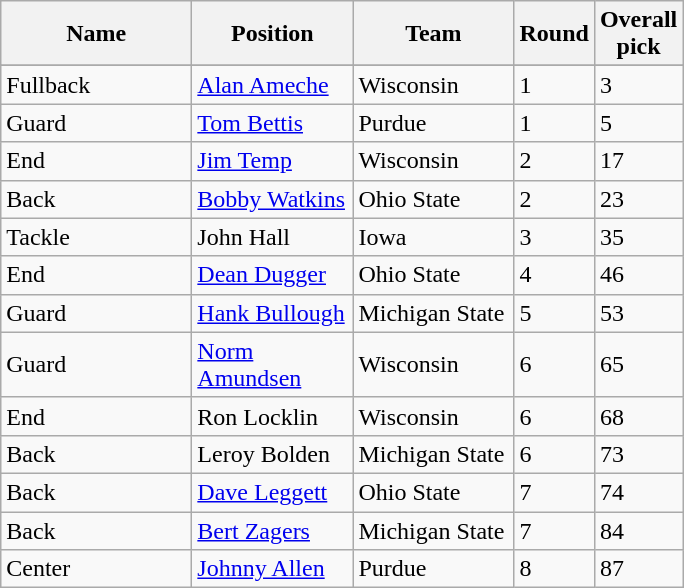<table class="sortable wikitable">
<tr>
<th width="120">Name</th>
<th width="100">Position</th>
<th width="100">Team</th>
<th width="25">Round</th>
<th width="25">Overall pick</th>
</tr>
<tr align="left" bgcolor="">
</tr>
<tr>
<td>Fullback</td>
<td><a href='#'>Alan Ameche</a></td>
<td>Wisconsin</td>
<td>1</td>
<td>3</td>
</tr>
<tr>
<td>Guard</td>
<td><a href='#'>Tom Bettis</a></td>
<td>Purdue</td>
<td>1</td>
<td>5</td>
</tr>
<tr>
<td>End</td>
<td><a href='#'>Jim Temp</a></td>
<td>Wisconsin</td>
<td>2</td>
<td>17</td>
</tr>
<tr>
<td>Back</td>
<td><a href='#'>Bobby Watkins</a></td>
<td>Ohio State</td>
<td>2</td>
<td>23</td>
</tr>
<tr>
<td>Tackle</td>
<td>John Hall</td>
<td>Iowa</td>
<td>3</td>
<td>35</td>
</tr>
<tr>
<td>End</td>
<td><a href='#'>Dean Dugger</a></td>
<td>Ohio State</td>
<td>4</td>
<td>46</td>
</tr>
<tr>
<td>Guard</td>
<td><a href='#'>Hank Bullough</a></td>
<td>Michigan State</td>
<td>5</td>
<td>53</td>
</tr>
<tr>
<td>Guard</td>
<td><a href='#'>Norm Amundsen</a></td>
<td>Wisconsin</td>
<td>6</td>
<td>65</td>
</tr>
<tr>
<td>End</td>
<td>Ron Locklin</td>
<td>Wisconsin</td>
<td>6</td>
<td>68</td>
</tr>
<tr>
<td>Back</td>
<td>Leroy Bolden</td>
<td>Michigan State</td>
<td>6</td>
<td>73</td>
</tr>
<tr>
<td>Back</td>
<td><a href='#'>Dave Leggett</a></td>
<td>Ohio State</td>
<td>7</td>
<td>74</td>
</tr>
<tr>
<td>Back</td>
<td><a href='#'>Bert Zagers</a></td>
<td>Michigan State</td>
<td>7</td>
<td>84</td>
</tr>
<tr>
<td>Center</td>
<td><a href='#'>Johnny Allen</a></td>
<td>Purdue</td>
<td>8</td>
<td>87</td>
</tr>
</table>
